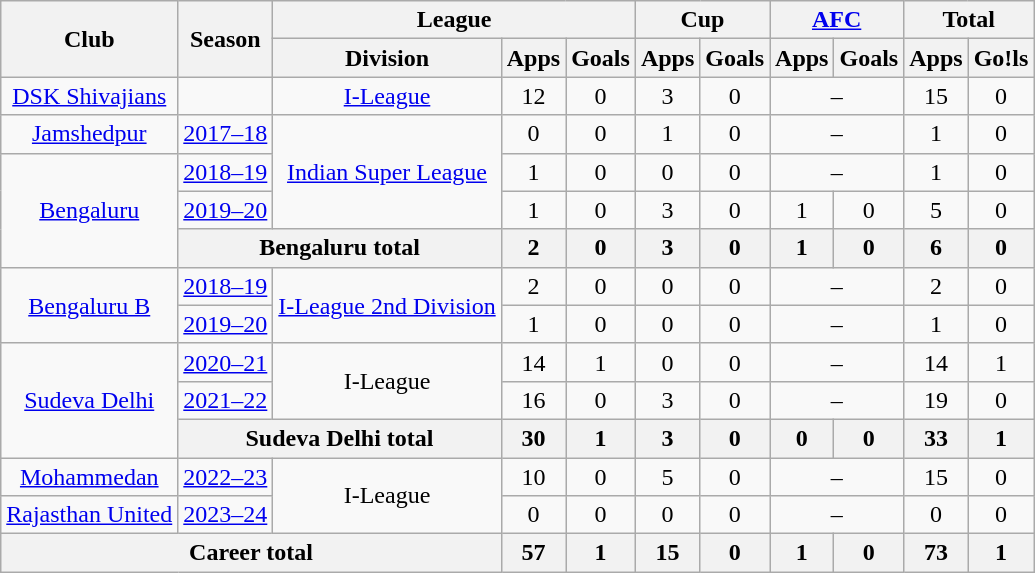<table class="wikitable" style="text-align: center;">
<tr>
<th rowspan="2">Club</th>
<th rowspan="2">Season</th>
<th colspan="3">League</th>
<th colspan="2">Cup</th>
<th colspan="2"><a href='#'>AFC</a></th>
<th colspan="2">Total</th>
</tr>
<tr>
<th>Division</th>
<th>Apps</th>
<th>Goals</th>
<th>Apps</th>
<th>Goals</th>
<th>Apps</th>
<th>Goals</th>
<th>Apps</th>
<th>Go!ls</th>
</tr>
<tr>
<td rowspan="1"><a href='#'>DSK Shivajians</a></td>
<td></td>
<td rowspan="1"><a href='#'>I-League</a></td>
<td>12</td>
<td>0</td>
<td>3</td>
<td>0</td>
<td colspan="2">–</td>
<td>15</td>
<td>0</td>
</tr>
<tr>
<td rowspan="1"><a href='#'>Jamshedpur</a></td>
<td><a href='#'>2017–18</a></td>
<td rowspan="3"><a href='#'>Indian Super League</a></td>
<td>0</td>
<td>0</td>
<td>1</td>
<td>0</td>
<td colspan="2">–</td>
<td>1</td>
<td>0</td>
</tr>
<tr>
<td rowspan="3"><a href='#'>Bengaluru</a></td>
<td><a href='#'>2018–19</a></td>
<td>1</td>
<td>0</td>
<td>0</td>
<td>0</td>
<td colspan="2">–</td>
<td>1</td>
<td>0</td>
</tr>
<tr>
<td><a href='#'>2019–20</a></td>
<td>1</td>
<td>0</td>
<td>3</td>
<td>0</td>
<td>1</td>
<td>0</td>
<td>5</td>
<td>0</td>
</tr>
<tr>
<th colspan="2">Bengaluru total</th>
<th>2</th>
<th>0</th>
<th>3</th>
<th>0</th>
<th>1</th>
<th>0</th>
<th>6</th>
<th>0</th>
</tr>
<tr>
<td rowspan="2"><a href='#'>Bengaluru B</a></td>
<td><a href='#'>2018–19</a></td>
<td rowspan="2"><a href='#'>I-League 2nd Division</a></td>
<td>2</td>
<td>0</td>
<td>0</td>
<td>0</td>
<td colspan="2">–</td>
<td>2</td>
<td>0</td>
</tr>
<tr>
<td><a href='#'>2019–20</a></td>
<td>1</td>
<td>0</td>
<td>0</td>
<td>0</td>
<td colspan="2">–</td>
<td>1</td>
<td>0</td>
</tr>
<tr>
<td rowspan="3"><a href='#'>Sudeva Delhi</a></td>
<td><a href='#'>2020–21</a></td>
<td rowspan="2">I-League</td>
<td>14</td>
<td>1</td>
<td>0</td>
<td>0</td>
<td colspan="2">–</td>
<td>14</td>
<td>1</td>
</tr>
<tr>
<td><a href='#'>2021–22</a></td>
<td>16</td>
<td>0</td>
<td>3</td>
<td>0</td>
<td colspan="2">–</td>
<td>19</td>
<td>0</td>
</tr>
<tr>
<th colspan="2">Sudeva Delhi total</th>
<th>30</th>
<th>1</th>
<th>3</th>
<th>0</th>
<th>0</th>
<th>0</th>
<th>33</th>
<th>1</th>
</tr>
<tr>
<td rowspan="1"><a href='#'>Mohammedan</a></td>
<td><a href='#'>2022–23</a></td>
<td rowspan="2">I-League</td>
<td>10</td>
<td>0</td>
<td>5</td>
<td>0</td>
<td colspan="2">–</td>
<td>15</td>
<td>0</td>
</tr>
<tr>
<td rowspan="1"><a href='#'>Rajasthan United</a></td>
<td><a href='#'>2023–24</a></td>
<td>0</td>
<td>0</td>
<td>0</td>
<td>0</td>
<td colspan="2">–</td>
<td>0</td>
<td>0</td>
</tr>
<tr>
<th colspan="3">Career total</th>
<th>57</th>
<th>1</th>
<th>15</th>
<th>0</th>
<th>1</th>
<th>0</th>
<th>73</th>
<th>1</th>
</tr>
</table>
